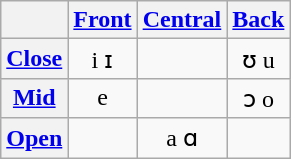<table class="wikitable" style="text-align:center;">
<tr>
<th></th>
<th><a href='#'>Front</a></th>
<th><a href='#'>Central</a></th>
<th><a href='#'>Back</a></th>
</tr>
<tr>
<th><a href='#'>Close</a></th>
<td>i  ɪ </td>
<td></td>
<td>ʊ  u </td>
</tr>
<tr>
<th><a href='#'>Mid</a></th>
<td>e  </td>
<td></td>
<td>ɔ  o </td>
</tr>
<tr>
<th><a href='#'>Open</a></th>
<td></td>
<td>a  ɑ </td>
<td></td>
</tr>
</table>
